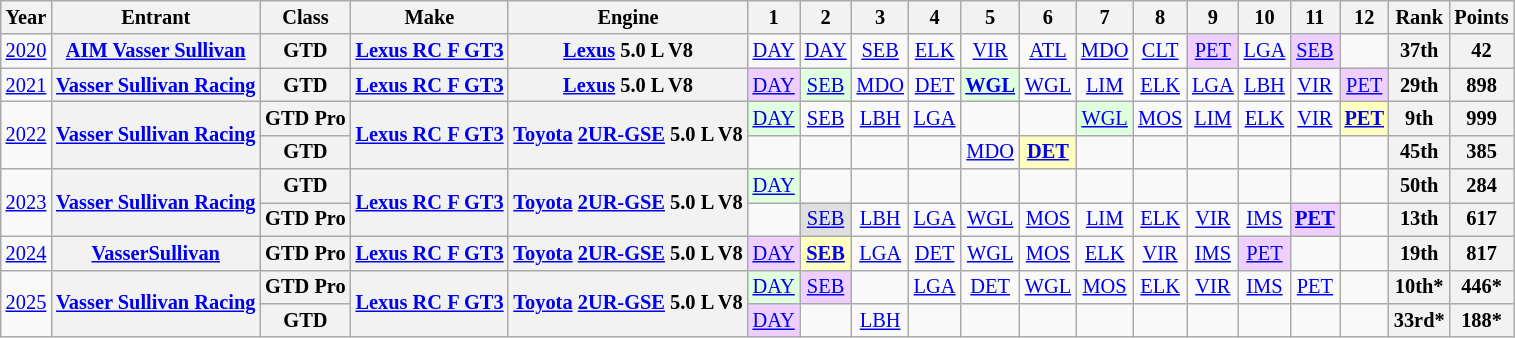<table class="wikitable" style="text-align:center; font-size:85%">
<tr>
<th>Year</th>
<th>Entrant</th>
<th>Class</th>
<th>Make</th>
<th>Engine</th>
<th>1</th>
<th>2</th>
<th>3</th>
<th>4</th>
<th>5</th>
<th>6</th>
<th>7</th>
<th>8</th>
<th>9</th>
<th>10</th>
<th>11</th>
<th>12</th>
<th>Rank</th>
<th>Points</th>
</tr>
<tr>
<td><a href='#'>2020</a></td>
<th nowrap><a href='#'>AIM Vasser Sullivan</a></th>
<th>GTD</th>
<th nowrap><a href='#'>Lexus RC F GT3</a></th>
<th nowrap><a href='#'>Lexus</a> 5.0 L V8</th>
<td><a href='#'>DAY</a></td>
<td><a href='#'>DAY</a></td>
<td><a href='#'>SEB</a></td>
<td><a href='#'>ELK</a></td>
<td><a href='#'>VIR</a></td>
<td><a href='#'>ATL</a></td>
<td><a href='#'>MDO</a></td>
<td><a href='#'>CLT</a></td>
<td style="background:#EFCFFF;"><a href='#'>PET</a><br></td>
<td><a href='#'>LGA</a></td>
<td style="background:#EFCFFF;"><a href='#'>SEB</a><br></td>
<td></td>
<th>37th</th>
<th>42</th>
</tr>
<tr>
<td><a href='#'>2021</a></td>
<th nowrap><a href='#'>Vasser Sullivan Racing</a></th>
<th>GTD</th>
<th nowrap><a href='#'>Lexus RC F GT3</a></th>
<th nowrap><a href='#'>Lexus</a> 5.0 L V8</th>
<td style="background:#EFCFFF;"><a href='#'>DAY</a><br></td>
<td style="background:#DFFFDF;"><a href='#'>SEB</a><br></td>
<td><a href='#'>MDO</a></td>
<td><a href='#'>DET</a></td>
<td style="background:#DFFFDF;"><strong><a href='#'>WGL</a></strong><br></td>
<td><a href='#'>WGL</a></td>
<td><a href='#'>LIM</a></td>
<td><a href='#'>ELK</a></td>
<td><a href='#'>LGA</a></td>
<td><a href='#'>LBH</a></td>
<td><a href='#'>VIR</a></td>
<td style="background:#EFCFFF;"><a href='#'>PET</a><br></td>
<th>29th</th>
<th>898</th>
</tr>
<tr>
<td rowspan=2><a href='#'>2022</a></td>
<th rowspan=2 nowrap><a href='#'>Vasser Sullivan Racing</a></th>
<th>GTD Pro</th>
<th rowspan=2 nowrap><a href='#'>Lexus RC F GT3</a></th>
<th rowspan=2 nowrap><a href='#'>Toyota</a> <a href='#'>2UR-GSE</a> 5.0 L V8</th>
<td style="background:#DFFFDF;"><a href='#'>DAY</a><br></td>
<td><a href='#'>SEB</a></td>
<td><a href='#'>LBH</a></td>
<td><a href='#'>LGA</a></td>
<td></td>
<td></td>
<td style="background:#DFFFDF;"><a href='#'>WGL</a><br></td>
<td><a href='#'>MOS</a></td>
<td><a href='#'>LIM</a></td>
<td><a href='#'>ELK</a></td>
<td><a href='#'>VIR</a></td>
<td style="background:#FFFFBF"><strong><a href='#'>PET</a></strong><br></td>
<th>9th</th>
<th>999</th>
</tr>
<tr>
<th>GTD</th>
<td></td>
<td></td>
<td></td>
<td></td>
<td><a href='#'>MDO</a></td>
<td style="background:#FFFFBF;"><strong><a href='#'>DET</a></strong><br></td>
<td></td>
<td></td>
<td></td>
<td></td>
<td></td>
<td></td>
<th>45th</th>
<th>385</th>
</tr>
<tr>
<td rowspan=2><a href='#'>2023</a></td>
<th rowspan=2 nowrap><a href='#'>Vasser Sullivan Racing</a></th>
<th>GTD</th>
<th rowspan=2 nowrap><a href='#'>Lexus RC F GT3</a></th>
<th rowspan=2 nowrap><a href='#'>Toyota</a> <a href='#'>2UR-GSE</a> 5.0 L V8</th>
<td style="background:#DFFFDF;"><a href='#'>DAY</a><br></td>
<td></td>
<td></td>
<td></td>
<td></td>
<td></td>
<td></td>
<td></td>
<td></td>
<td></td>
<td></td>
<td></td>
<th>50th</th>
<th>284</th>
</tr>
<tr>
<th>GTD Pro</th>
<td></td>
<td style="background:#DFDFDF;"><a href='#'>SEB</a><br></td>
<td><a href='#'>LBH</a></td>
<td><a href='#'>LGA</a></td>
<td><a href='#'>WGL</a></td>
<td><a href='#'>MOS</a></td>
<td><a href='#'>LIM</a></td>
<td><a href='#'>ELK</a></td>
<td><a href='#'>VIR</a></td>
<td><a href='#'>IMS</a></td>
<td style="background:#EFCFFF;"><strong><a href='#'>PET</a></strong><br></td>
<td></td>
<th>13th</th>
<th>617</th>
</tr>
<tr>
<td><a href='#'>2024</a></td>
<th nowrap><a href='#'>VasserSullivan</a></th>
<th>GTD Pro</th>
<th nowrap><a href='#'>Lexus RC F GT3</a></th>
<th nowrap><a href='#'>Toyota</a> <a href='#'>2UR-GSE</a> 5.0 L V8</th>
<td style="background:#EFCFFF;"><a href='#'>DAY</a><br></td>
<td style="background:#FFFFBF;"><strong><a href='#'>SEB</a></strong><br></td>
<td><a href='#'>LGA</a></td>
<td><a href='#'>DET</a></td>
<td style="background:#;"><a href='#'>WGL</a><br></td>
<td><a href='#'>MOS</a></td>
<td><a href='#'>ELK</a></td>
<td><a href='#'>VIR</a></td>
<td><a href='#'>IMS</a></td>
<td style="background:#EFCFFF;"><a href='#'>PET</a><br></td>
<td></td>
<td></td>
<th>19th</th>
<th>817</th>
</tr>
<tr>
<td rowspan=2><a href='#'>2025</a></td>
<th rowspan=2><a href='#'>Vasser Sullivan Racing</a></th>
<th>GTD Pro</th>
<th rowspan=2><a href='#'>Lexus RC F GT3</a></th>
<th rowspan=2><a href='#'>Toyota</a> <a href='#'>2UR-GSE</a> 5.0 L V8</th>
<td style="background:#DFFFDF;"><a href='#'>DAY</a><br></td>
<td style="background:#EFCFFF;"><a href='#'>SEB</a><br></td>
<td></td>
<td><a href='#'>LGA</a></td>
<td><a href='#'>DET</a></td>
<td style="background:#;"><a href='#'>WGL</a><br></td>
<td><a href='#'>MOS</a></td>
<td><a href='#'>ELK</a></td>
<td><a href='#'>VIR</a></td>
<td style="background:#;"><a href='#'>IMS</a><br></td>
<td style="background:#;"><a href='#'>PET</a><br></td>
<td></td>
<th>10th*</th>
<th>446*</th>
</tr>
<tr>
<th>GTD</th>
<td style="background:#EFCFFF;"><a href='#'>DAY</a><br></td>
<td></td>
<td><a href='#'>LBH</a></td>
<td></td>
<td></td>
<td></td>
<td></td>
<td></td>
<td></td>
<td></td>
<td></td>
<td></td>
<th>33rd*</th>
<th>188*</th>
</tr>
</table>
